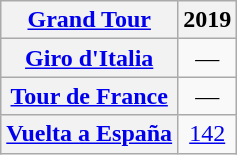<table class="wikitable plainrowheaders">
<tr>
<th scope="col"><a href='#'>Grand Tour</a></th>
<th scope="col">2019</th>
</tr>
<tr style="text-align:center;">
<th scope="row"> <a href='#'>Giro d'Italia</a></th>
<td>—</td>
</tr>
<tr style="text-align:center;">
<th scope="row"> <a href='#'>Tour de France</a></th>
<td>—</td>
</tr>
<tr style="text-align:center;">
<th scope="row"> <a href='#'>Vuelta a España</a></th>
<td><a href='#'>142</a></td>
</tr>
</table>
